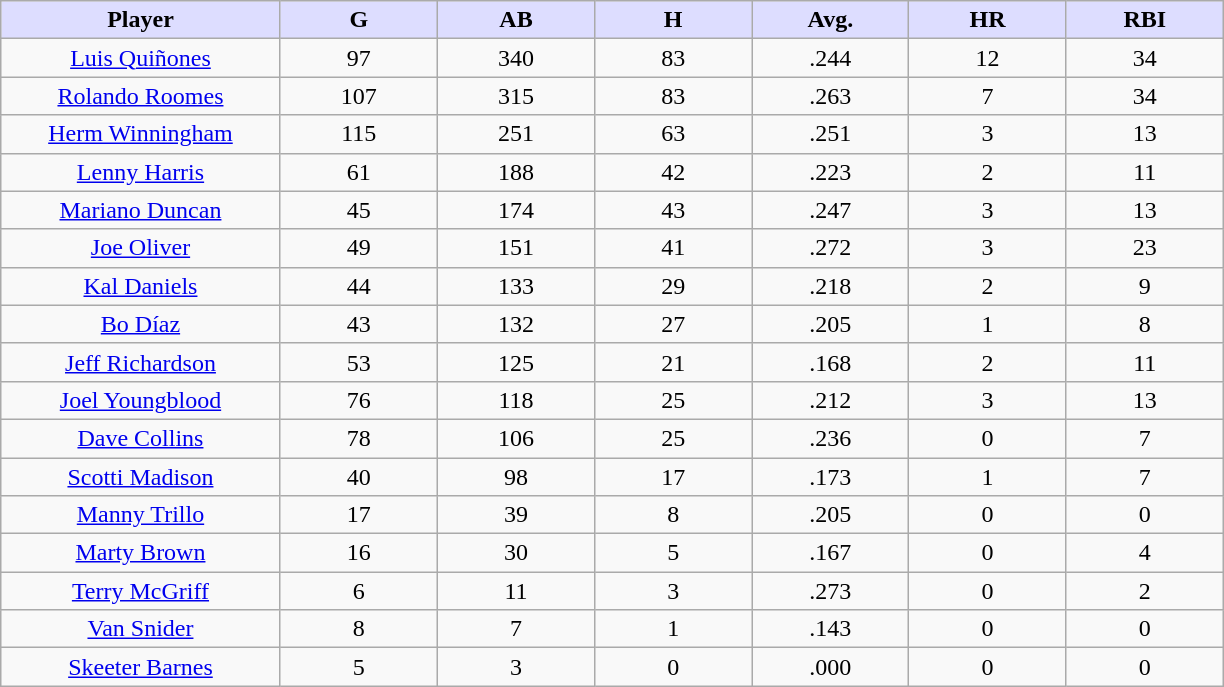<table class="wikitable sortable">
<tr>
<th style="background:#ddf; width:16%;">Player</th>
<th style="background:#ddf; width:9%;">G</th>
<th style="background:#ddf; width:9%;">AB</th>
<th style="background:#ddf; width:9%;">H</th>
<th style="background:#ddf; width:9%;">Avg.</th>
<th style="background:#ddf; width:9%;">HR</th>
<th style="background:#ddf; width:9%;">RBI</th>
</tr>
<tr align=center>
<td><a href='#'>Luis Quiñones</a></td>
<td>97</td>
<td>340</td>
<td>83</td>
<td>.244</td>
<td>12</td>
<td>34</td>
</tr>
<tr align=center>
<td><a href='#'>Rolando Roomes</a></td>
<td>107</td>
<td>315</td>
<td>83</td>
<td>.263</td>
<td>7</td>
<td>34</td>
</tr>
<tr align=center>
<td><a href='#'>Herm Winningham</a></td>
<td>115</td>
<td>251</td>
<td>63</td>
<td>.251</td>
<td>3</td>
<td>13</td>
</tr>
<tr align=center>
<td><a href='#'>Lenny Harris</a></td>
<td>61</td>
<td>188</td>
<td>42</td>
<td>.223</td>
<td>2</td>
<td>11</td>
</tr>
<tr align=center>
<td><a href='#'>Mariano Duncan</a></td>
<td>45</td>
<td>174</td>
<td>43</td>
<td>.247</td>
<td>3</td>
<td>13</td>
</tr>
<tr align=center>
<td><a href='#'>Joe Oliver</a></td>
<td>49</td>
<td>151</td>
<td>41</td>
<td>.272</td>
<td>3</td>
<td>23</td>
</tr>
<tr align=center>
<td><a href='#'>Kal Daniels</a></td>
<td>44</td>
<td>133</td>
<td>29</td>
<td>.218</td>
<td>2</td>
<td>9</td>
</tr>
<tr align=center>
<td><a href='#'>Bo Díaz</a></td>
<td>43</td>
<td>132</td>
<td>27</td>
<td>.205</td>
<td>1</td>
<td>8</td>
</tr>
<tr align=center>
<td><a href='#'>Jeff Richardson</a></td>
<td>53</td>
<td>125</td>
<td>21</td>
<td>.168</td>
<td>2</td>
<td>11</td>
</tr>
<tr align=center>
<td><a href='#'>Joel Youngblood</a></td>
<td>76</td>
<td>118</td>
<td>25</td>
<td>.212</td>
<td>3</td>
<td>13</td>
</tr>
<tr align=center>
<td><a href='#'>Dave Collins</a></td>
<td>78</td>
<td>106</td>
<td>25</td>
<td>.236</td>
<td>0</td>
<td>7</td>
</tr>
<tr align=center>
<td><a href='#'>Scotti Madison</a></td>
<td>40</td>
<td>98</td>
<td>17</td>
<td>.173</td>
<td>1</td>
<td>7</td>
</tr>
<tr align=center>
<td><a href='#'>Manny Trillo</a></td>
<td>17</td>
<td>39</td>
<td>8</td>
<td>.205</td>
<td>0</td>
<td>0</td>
</tr>
<tr align=center>
<td><a href='#'>Marty Brown</a></td>
<td>16</td>
<td>30</td>
<td>5</td>
<td>.167</td>
<td>0</td>
<td>4</td>
</tr>
<tr align=center>
<td><a href='#'>Terry McGriff</a></td>
<td>6</td>
<td>11</td>
<td>3</td>
<td>.273</td>
<td>0</td>
<td>2</td>
</tr>
<tr align=center>
<td><a href='#'>Van Snider</a></td>
<td>8</td>
<td>7</td>
<td>1</td>
<td>.143</td>
<td>0</td>
<td>0</td>
</tr>
<tr align=center>
<td><a href='#'>Skeeter Barnes</a></td>
<td>5</td>
<td>3</td>
<td>0</td>
<td>.000</td>
<td>0</td>
<td>0</td>
</tr>
</table>
